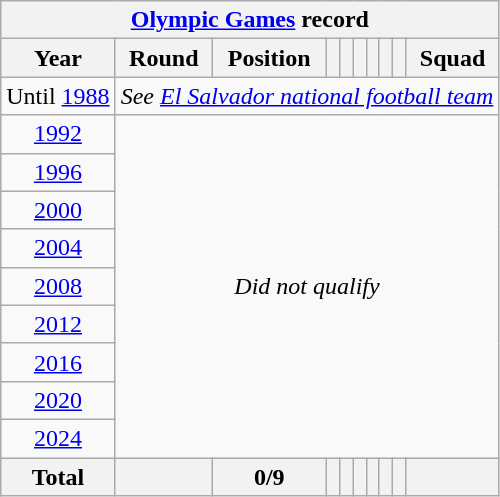<table class="wikitable" style="text-align: center;">
<tr>
<th colspan=10><a href='#'>Olympic Games</a> record</th>
</tr>
<tr>
<th>Year</th>
<th>Round</th>
<th>Position</th>
<th></th>
<th></th>
<th></th>
<th></th>
<th></th>
<th></th>
<th>Squad</th>
</tr>
<tr>
<td>Until <a href='#'>1988</a></td>
<td colspan=9><em>See <a href='#'>El Salvador national football team</a></em></td>
</tr>
<tr>
<td> <a href='#'>1992</a></td>
<td colspan=9 rowspan=9><em>Did not qualify</em></td>
</tr>
<tr>
<td> <a href='#'>1996</a></td>
</tr>
<tr>
<td> <a href='#'>2000</a></td>
</tr>
<tr>
<td> <a href='#'>2004</a></td>
</tr>
<tr>
<td> <a href='#'>2008</a></td>
</tr>
<tr>
<td> <a href='#'>2012</a></td>
</tr>
<tr>
<td> <a href='#'>2016</a></td>
</tr>
<tr>
<td> <a href='#'>2020</a></td>
</tr>
<tr>
<td> <a href='#'>2024</a></td>
</tr>
<tr>
<th>Total</th>
<th></th>
<th>0/9</th>
<th></th>
<th></th>
<th></th>
<th></th>
<th></th>
<th></th>
<th></th>
</tr>
</table>
